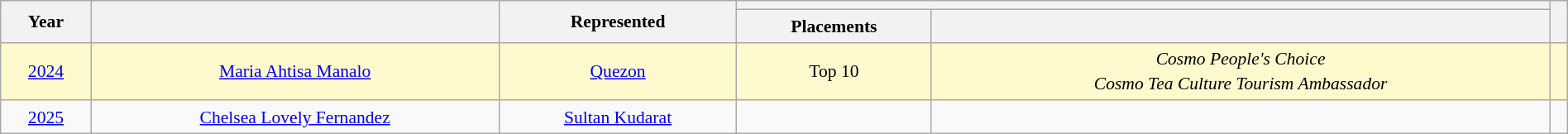<table class="wikitable" style="text-align:center; line-height:20px; font-size:90%; width:100%;">
<tr>
<th rowspan="2">Year</th>
<th rowspan="2"></th>
<th rowspan="2">Represented</th>
<th colspan="2"></th>
<th rowspan="2"></th>
</tr>
<tr>
<th>Placements</th>
<th></th>
</tr>
<tr style="background:#FFFACD;">
<td><a href='#'>2024</a></td>
<td><a href='#'>Maria Ahtisa Manalo</a></td>
<td><a href='#'>Quezon</a></td>
<td>Top 10</td>
<td><em>Cosmo People's Choice</em><br><em>Cosmo Tea Culture Tourism Ambassador</em></td>
<td></td>
</tr>
<tr>
<td><a href='#'>2025</a></td>
<td><a href='#'>Chelsea Lovely Fernandez</a></td>
<td><a href='#'>Sultan Kudarat</a></td>
<td></td>
<td></td>
<td></td>
</tr>
</table>
